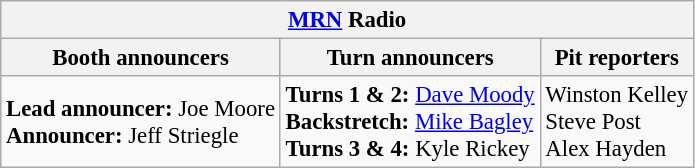<table class="wikitable" style="font-size: 95%;">
<tr>
<th colspan="3"><a href='#'>MRN</a> Radio</th>
</tr>
<tr>
<th>Booth announcers</th>
<th>Turn announcers</th>
<th>Pit reporters</th>
</tr>
<tr>
<td><strong>Lead announcer:</strong> Joe Moore<br><strong>Announcer:</strong> Jeff Striegle</td>
<td><strong>Turns 1 & 2:</strong> <a href='#'>Dave Moody</a><br><strong>Backstretch:</strong> <a href='#'>Mike Bagley</a><br><strong>Turns 3 & 4:</strong> Kyle Rickey</td>
<td>Winston Kelley<br>Steve Post<br>Alex Hayden</td>
</tr>
</table>
